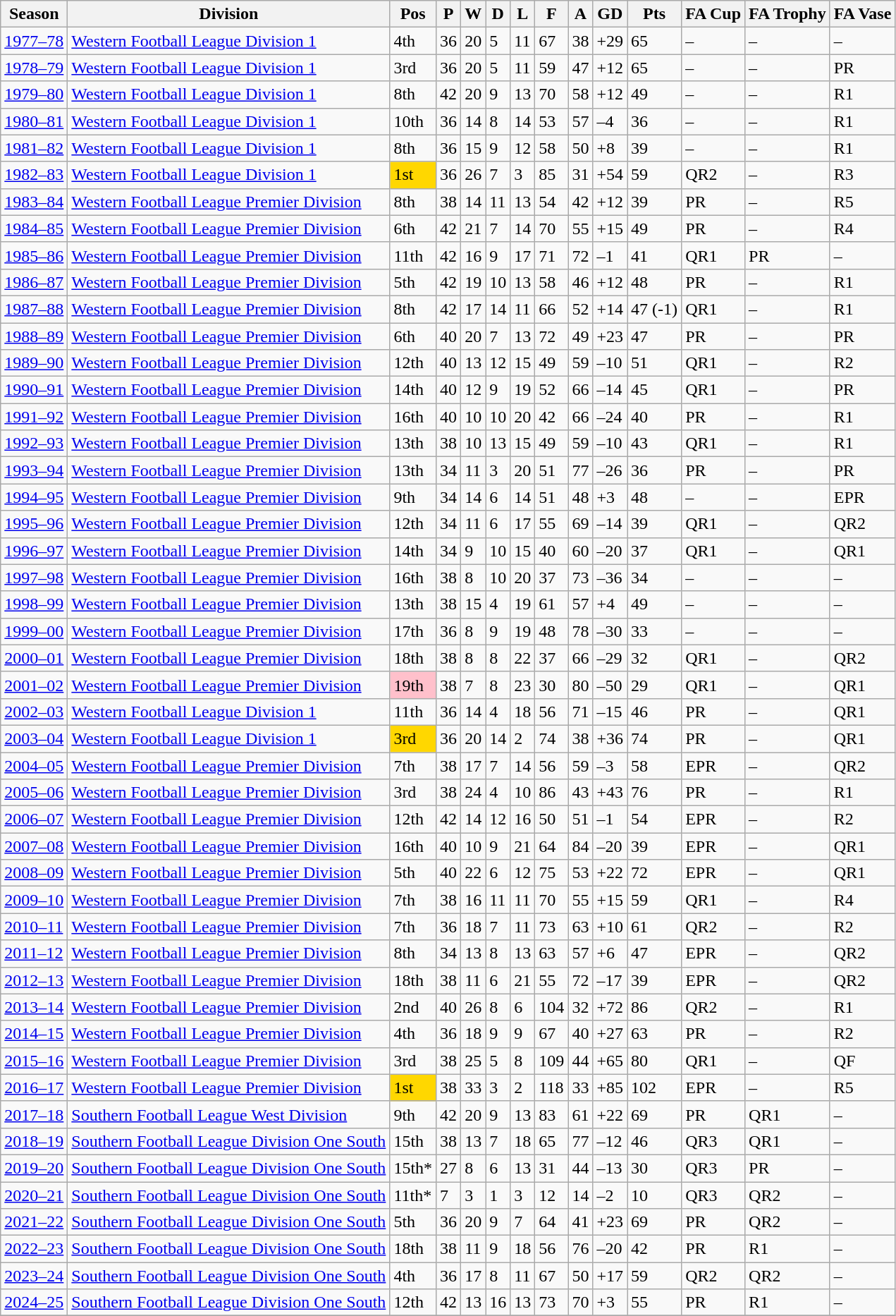<table class="wikitable">
<tr>
<th>Season</th>
<th>Division</th>
<th>Pos</th>
<th>P</th>
<th>W</th>
<th>D</th>
<th>L</th>
<th>F</th>
<th>A</th>
<th>GD</th>
<th>Pts</th>
<th>FA Cup</th>
<th>FA Trophy</th>
<th>FA Vase</th>
</tr>
<tr>
<td><a href='#'>1977–78</a></td>
<td><a href='#'>Western Football League Division 1</a></td>
<td>4th</td>
<td>36</td>
<td>20</td>
<td>5</td>
<td>11</td>
<td>67</td>
<td>38</td>
<td>+29</td>
<td>65</td>
<td>–</td>
<td>–</td>
<td>–</td>
</tr>
<tr>
<td><a href='#'>1978–79</a></td>
<td><a href='#'>Western Football League Division 1</a></td>
<td>3rd</td>
<td>36</td>
<td>20</td>
<td>5</td>
<td>11</td>
<td>59</td>
<td>47</td>
<td>+12</td>
<td>65</td>
<td>–</td>
<td>–</td>
<td>PR</td>
</tr>
<tr>
<td><a href='#'>1979–80</a></td>
<td><a href='#'>Western Football League Division 1</a></td>
<td>8th</td>
<td>42</td>
<td>20</td>
<td>9</td>
<td>13</td>
<td>70</td>
<td>58</td>
<td>+12</td>
<td>49</td>
<td>–</td>
<td>–</td>
<td>R1</td>
</tr>
<tr>
<td><a href='#'>1980–81</a></td>
<td><a href='#'>Western Football League Division 1</a></td>
<td>10th</td>
<td>36</td>
<td>14</td>
<td>8</td>
<td>14</td>
<td>53</td>
<td>57</td>
<td>–4</td>
<td>36</td>
<td>–</td>
<td>–</td>
<td>R1</td>
</tr>
<tr>
<td><a href='#'>1981–82</a></td>
<td><a href='#'>Western Football League Division 1</a></td>
<td>8th</td>
<td>36</td>
<td>15</td>
<td>9</td>
<td>12</td>
<td>58</td>
<td>50</td>
<td>+8</td>
<td>39</td>
<td>–</td>
<td>–</td>
<td>R1</td>
</tr>
<tr>
<td><a href='#'>1982–83</a></td>
<td><a href='#'>Western Football League Division 1</a></td>
<td bgcolor="gold">1st</td>
<td>36</td>
<td>26</td>
<td>7</td>
<td>3</td>
<td>85</td>
<td>31</td>
<td>+54</td>
<td>59</td>
<td>QR2</td>
<td>–</td>
<td>R3</td>
</tr>
<tr>
<td><a href='#'>1983–84</a></td>
<td><a href='#'>Western Football League Premier Division</a></td>
<td>8th</td>
<td>38</td>
<td>14</td>
<td>11</td>
<td>13</td>
<td>54</td>
<td>42</td>
<td>+12</td>
<td>39</td>
<td>PR</td>
<td>–</td>
<td>R5</td>
</tr>
<tr>
<td><a href='#'>1984–85</a></td>
<td><a href='#'>Western Football League Premier Division</a></td>
<td>6th</td>
<td>42</td>
<td>21</td>
<td>7</td>
<td>14</td>
<td>70</td>
<td>55</td>
<td>+15</td>
<td>49</td>
<td>PR</td>
<td>–</td>
<td>R4</td>
</tr>
<tr>
<td><a href='#'>1985–86</a></td>
<td><a href='#'>Western Football League Premier Division</a></td>
<td>11th</td>
<td>42</td>
<td>16</td>
<td>9</td>
<td>17</td>
<td>71</td>
<td>72</td>
<td>–1</td>
<td>41</td>
<td>QR1</td>
<td>PR</td>
<td>–</td>
</tr>
<tr>
<td><a href='#'>1986–87</a></td>
<td><a href='#'>Western Football League Premier Division</a></td>
<td>5th</td>
<td>42</td>
<td>19</td>
<td>10</td>
<td>13</td>
<td>58</td>
<td>46</td>
<td>+12</td>
<td>48</td>
<td>PR</td>
<td>–</td>
<td>R1</td>
</tr>
<tr>
<td><a href='#'>1987–88</a></td>
<td><a href='#'>Western Football League Premier Division</a></td>
<td>8th</td>
<td>42</td>
<td>17</td>
<td>14</td>
<td>11</td>
<td>66</td>
<td>52</td>
<td>+14</td>
<td>47 (-1)</td>
<td>QR1</td>
<td>–</td>
<td>R1</td>
</tr>
<tr>
<td><a href='#'>1988–89</a></td>
<td><a href='#'>Western Football League Premier Division</a></td>
<td>6th</td>
<td>40</td>
<td>20</td>
<td>7</td>
<td>13</td>
<td>72</td>
<td>49</td>
<td>+23</td>
<td>47</td>
<td>PR</td>
<td>–</td>
<td>PR</td>
</tr>
<tr>
<td><a href='#'>1989–90</a></td>
<td><a href='#'>Western Football League Premier Division</a></td>
<td>12th</td>
<td>40</td>
<td>13</td>
<td>12</td>
<td>15</td>
<td>49</td>
<td>59</td>
<td>–10</td>
<td>51</td>
<td>QR1</td>
<td>–</td>
<td>R2</td>
</tr>
<tr>
<td><a href='#'>1990–91</a></td>
<td><a href='#'>Western Football League Premier Division</a></td>
<td>14th</td>
<td>40</td>
<td>12</td>
<td>9</td>
<td>19</td>
<td>52</td>
<td>66</td>
<td>–14</td>
<td>45</td>
<td>QR1</td>
<td>–</td>
<td>PR</td>
</tr>
<tr>
<td><a href='#'>1991–92</a></td>
<td><a href='#'>Western Football League Premier Division</a></td>
<td>16th</td>
<td>40</td>
<td>10</td>
<td>10</td>
<td>20</td>
<td>42</td>
<td>66</td>
<td>–24</td>
<td>40</td>
<td>PR</td>
<td>–</td>
<td>R1</td>
</tr>
<tr>
<td><a href='#'>1992–93</a></td>
<td><a href='#'>Western Football League Premier Division</a></td>
<td>13th</td>
<td>38</td>
<td>10</td>
<td>13</td>
<td>15</td>
<td>49</td>
<td>59</td>
<td>–10</td>
<td>43</td>
<td>QR1</td>
<td>–</td>
<td>R1</td>
</tr>
<tr>
<td><a href='#'>1993–94</a></td>
<td><a href='#'>Western Football League Premier Division</a></td>
<td>13th</td>
<td>34</td>
<td>11</td>
<td>3</td>
<td>20</td>
<td>51</td>
<td>77</td>
<td>–26</td>
<td>36</td>
<td>PR</td>
<td>–</td>
<td>PR</td>
</tr>
<tr>
<td><a href='#'>1994–95</a></td>
<td><a href='#'>Western Football League Premier Division</a></td>
<td>9th</td>
<td>34</td>
<td>14</td>
<td>6</td>
<td>14</td>
<td>51</td>
<td>48</td>
<td>+3</td>
<td>48</td>
<td>–</td>
<td>–</td>
<td>EPR</td>
</tr>
<tr>
<td><a href='#'>1995–96</a></td>
<td><a href='#'>Western Football League Premier Division</a></td>
<td>12th</td>
<td>34</td>
<td>11</td>
<td>6</td>
<td>17</td>
<td>55</td>
<td>69</td>
<td>–14</td>
<td>39</td>
<td>QR1</td>
<td>–</td>
<td>QR2</td>
</tr>
<tr>
<td><a href='#'>1996–97</a></td>
<td><a href='#'>Western Football League Premier Division</a></td>
<td>14th</td>
<td>34</td>
<td>9</td>
<td>10</td>
<td>15</td>
<td>40</td>
<td>60</td>
<td>–20</td>
<td>37</td>
<td>QR1</td>
<td>–</td>
<td>QR1</td>
</tr>
<tr>
<td><a href='#'>1997–98</a></td>
<td><a href='#'>Western Football League Premier Division</a></td>
<td>16th</td>
<td>38</td>
<td>8</td>
<td>10</td>
<td>20</td>
<td>37</td>
<td>73</td>
<td>–36</td>
<td>34</td>
<td>–</td>
<td>–</td>
<td>–</td>
</tr>
<tr>
<td><a href='#'>1998–99</a></td>
<td><a href='#'>Western Football League Premier Division</a></td>
<td>13th</td>
<td>38</td>
<td>15</td>
<td>4</td>
<td>19</td>
<td>61</td>
<td>57</td>
<td>+4</td>
<td>49</td>
<td>–</td>
<td>–</td>
<td>–</td>
</tr>
<tr>
<td><a href='#'>1999–00</a></td>
<td><a href='#'>Western Football League Premier Division</a></td>
<td>17th</td>
<td>36</td>
<td>8</td>
<td>9</td>
<td>19</td>
<td>48</td>
<td>78</td>
<td>–30</td>
<td>33</td>
<td>–</td>
<td>–</td>
<td>–</td>
</tr>
<tr>
<td><a href='#'>2000–01</a></td>
<td><a href='#'>Western Football League Premier Division</a></td>
<td>18th</td>
<td>38</td>
<td>8</td>
<td>8</td>
<td>22</td>
<td>37</td>
<td>66</td>
<td>–29</td>
<td>32</td>
<td>QR1</td>
<td>–</td>
<td>QR2</td>
</tr>
<tr>
<td><a href='#'>2001–02</a></td>
<td><a href='#'>Western Football League Premier Division</a></td>
<td bgcolor="pink">19th</td>
<td>38</td>
<td>7</td>
<td>8</td>
<td>23</td>
<td>30</td>
<td>80</td>
<td>–50</td>
<td>29</td>
<td>QR1</td>
<td>–</td>
<td>QR1</td>
</tr>
<tr>
<td><a href='#'>2002–03</a></td>
<td><a href='#'>Western Football League Division 1</a></td>
<td>11th</td>
<td>36</td>
<td>14</td>
<td>4</td>
<td>18</td>
<td>56</td>
<td>71</td>
<td>–15</td>
<td>46</td>
<td>PR</td>
<td>–</td>
<td>QR1</td>
</tr>
<tr>
<td><a href='#'>2003–04</a></td>
<td><a href='#'>Western Football League Division 1</a></td>
<td bgcolor="gold">3rd</td>
<td>36</td>
<td>20</td>
<td>14</td>
<td>2</td>
<td>74</td>
<td>38</td>
<td>+36</td>
<td>74</td>
<td>PR</td>
<td>–</td>
<td>QR1</td>
</tr>
<tr>
<td><a href='#'>2004–05</a></td>
<td><a href='#'>Western Football League Premier Division</a></td>
<td>7th</td>
<td>38</td>
<td>17</td>
<td>7</td>
<td>14</td>
<td>56</td>
<td>59</td>
<td>–3</td>
<td>58</td>
<td>EPR</td>
<td>–</td>
<td>QR2</td>
</tr>
<tr>
<td><a href='#'>2005–06</a></td>
<td><a href='#'>Western Football League Premier Division</a></td>
<td>3rd</td>
<td>38</td>
<td>24</td>
<td>4</td>
<td>10</td>
<td>86</td>
<td>43</td>
<td>+43</td>
<td>76</td>
<td>PR</td>
<td>–</td>
<td>R1</td>
</tr>
<tr>
<td><a href='#'>2006–07</a></td>
<td><a href='#'>Western Football League Premier Division</a></td>
<td>12th</td>
<td>42</td>
<td>14</td>
<td>12</td>
<td>16</td>
<td>50</td>
<td>51</td>
<td>–1</td>
<td>54</td>
<td>EPR</td>
<td>–</td>
<td>R2</td>
</tr>
<tr>
<td><a href='#'>2007–08</a></td>
<td><a href='#'>Western Football League Premier Division</a></td>
<td>16th</td>
<td>40</td>
<td>10</td>
<td>9</td>
<td>21</td>
<td>64</td>
<td>84</td>
<td>–20</td>
<td>39</td>
<td>EPR</td>
<td>–</td>
<td>QR1</td>
</tr>
<tr>
<td><a href='#'>2008–09</a></td>
<td><a href='#'>Western Football League Premier Division</a></td>
<td>5th</td>
<td>40</td>
<td>22</td>
<td>6</td>
<td>12</td>
<td>75</td>
<td>53</td>
<td>+22</td>
<td>72</td>
<td>EPR</td>
<td>–</td>
<td>QR1</td>
</tr>
<tr>
<td><a href='#'>2009–10</a></td>
<td><a href='#'>Western Football League Premier Division</a></td>
<td>7th</td>
<td>38</td>
<td>16</td>
<td>11</td>
<td>11</td>
<td>70</td>
<td>55</td>
<td>+15</td>
<td>59</td>
<td>QR1</td>
<td>–</td>
<td>R4</td>
</tr>
<tr>
<td><a href='#'>2010–11</a></td>
<td><a href='#'>Western Football League Premier Division</a></td>
<td>7th</td>
<td>36</td>
<td>18</td>
<td>7</td>
<td>11</td>
<td>73</td>
<td>63</td>
<td>+10</td>
<td>61</td>
<td>QR2</td>
<td>–</td>
<td>R2</td>
</tr>
<tr>
<td><a href='#'>2011–12</a></td>
<td><a href='#'>Western Football League Premier Division</a></td>
<td>8th</td>
<td>34</td>
<td>13</td>
<td>8</td>
<td>13</td>
<td>63</td>
<td>57</td>
<td>+6</td>
<td>47</td>
<td>EPR</td>
<td>–</td>
<td>QR2</td>
</tr>
<tr>
<td><a href='#'>2012–13</a></td>
<td><a href='#'>Western Football League Premier Division</a></td>
<td>18th</td>
<td>38</td>
<td>11</td>
<td>6</td>
<td>21</td>
<td>55</td>
<td>72</td>
<td>–17</td>
<td>39</td>
<td>EPR</td>
<td>–</td>
<td>QR2</td>
</tr>
<tr>
<td><a href='#'>2013–14</a></td>
<td><a href='#'>Western Football League Premier Division</a></td>
<td>2nd</td>
<td>40</td>
<td>26</td>
<td>8</td>
<td>6</td>
<td>104</td>
<td>32</td>
<td>+72</td>
<td>86</td>
<td>QR2</td>
<td>–</td>
<td>R1</td>
</tr>
<tr>
<td><a href='#'>2014–15</a></td>
<td><a href='#'>Western Football League Premier Division</a></td>
<td>4th</td>
<td>36</td>
<td>18</td>
<td>9</td>
<td>9</td>
<td>67</td>
<td>40</td>
<td>+27</td>
<td>63</td>
<td>PR</td>
<td>–</td>
<td>R2</td>
</tr>
<tr>
<td><a href='#'>2015–16</a></td>
<td><a href='#'>Western Football League Premier Division</a></td>
<td>3rd</td>
<td>38</td>
<td>25</td>
<td>5</td>
<td>8</td>
<td>109</td>
<td>44</td>
<td>+65</td>
<td>80</td>
<td>QR1</td>
<td>–</td>
<td>QF</td>
</tr>
<tr>
<td><a href='#'>2016–17</a></td>
<td><a href='#'>Western Football League Premier Division</a></td>
<td bgcolor="gold">1st</td>
<td>38</td>
<td>33</td>
<td>3</td>
<td>2</td>
<td>118</td>
<td>33</td>
<td>+85</td>
<td>102</td>
<td>EPR</td>
<td>–</td>
<td>R5</td>
</tr>
<tr>
<td><a href='#'>2017–18</a></td>
<td><a href='#'>Southern Football League West Division</a></td>
<td>9th</td>
<td>42</td>
<td>20</td>
<td>9</td>
<td>13</td>
<td>83</td>
<td>61</td>
<td>+22</td>
<td>69</td>
<td>PR</td>
<td>QR1</td>
<td>–</td>
</tr>
<tr>
<td><a href='#'>2018–19</a></td>
<td><a href='#'>Southern Football League Division One South</a></td>
<td>15th</td>
<td>38</td>
<td>13</td>
<td>7</td>
<td>18</td>
<td>65</td>
<td>77</td>
<td>–12</td>
<td>46</td>
<td>QR3</td>
<td>QR1</td>
<td>–</td>
</tr>
<tr>
<td><a href='#'>2019–20</a></td>
<td><a href='#'>Southern Football League Division One South</a></td>
<td>15th*</td>
<td>27</td>
<td>8</td>
<td>6</td>
<td>13</td>
<td>31</td>
<td>44</td>
<td>–13</td>
<td>30</td>
<td>QR3</td>
<td>PR</td>
<td>–</td>
</tr>
<tr>
<td><a href='#'>2020–21</a></td>
<td><a href='#'>Southern Football League Division One South</a></td>
<td>11th*</td>
<td>7</td>
<td>3</td>
<td>1</td>
<td>3</td>
<td>12</td>
<td>14</td>
<td>–2</td>
<td>10</td>
<td>QR3</td>
<td>QR2</td>
<td>–</td>
</tr>
<tr>
<td><a href='#'>2021–22</a></td>
<td><a href='#'>Southern Football League Division One South</a></td>
<td>5th</td>
<td>36</td>
<td>20</td>
<td>9</td>
<td>7</td>
<td>64</td>
<td>41</td>
<td>+23</td>
<td>69</td>
<td>PR</td>
<td>QR2</td>
<td>–</td>
</tr>
<tr>
<td><a href='#'>2022–23</a></td>
<td><a href='#'>Southern Football League Division One South</a></td>
<td>18th</td>
<td>38</td>
<td>11</td>
<td>9</td>
<td>18</td>
<td>56</td>
<td>76</td>
<td>–20</td>
<td>42</td>
<td>PR</td>
<td>R1</td>
<td>–</td>
</tr>
<tr>
<td><a href='#'>2023–24</a></td>
<td><a href='#'>Southern Football League Division One South</a></td>
<td>4th</td>
<td>36</td>
<td>17</td>
<td>8</td>
<td>11</td>
<td>67</td>
<td>50</td>
<td>+17</td>
<td>59</td>
<td>QR2</td>
<td>QR2</td>
<td>–</td>
</tr>
<tr>
<td><a href='#'>2024–25</a></td>
<td><a href='#'>Southern Football League Division One South</a></td>
<td>12th</td>
<td>42</td>
<td>13</td>
<td>16</td>
<td>13</td>
<td>73</td>
<td>70</td>
<td>+3</td>
<td>55</td>
<td>PR</td>
<td>R1</td>
<td>–</td>
</tr>
<tr>
</tr>
</table>
